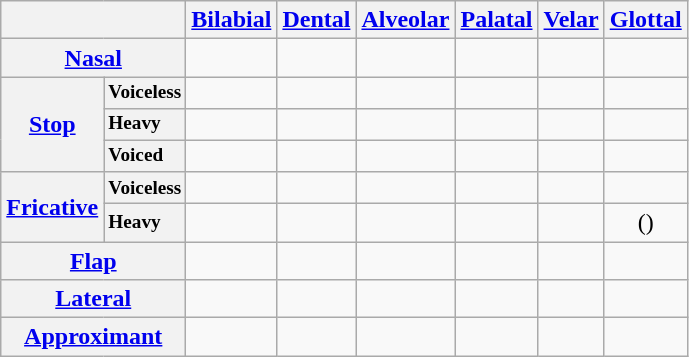<table class="wikitable">
<tr>
<th colspan=2></th>
<th><a href='#'>Bilabial</a></th>
<th><a href='#'>Dental</a></th>
<th><a href='#'>Alveolar</a></th>
<th><a href='#'>Palatal</a></th>
<th><a href='#'>Velar</a></th>
<th><a href='#'>Glottal</a></th>
</tr>
<tr>
<th colspan=2><a href='#'>Nasal</a></th>
<td align="center"></td>
<td></td>
<td align="center"></td>
<td></td>
<td align="center"></td>
<td></td>
</tr>
<tr>
<th rowspan=3><a href='#'>Stop</a></th>
<th style="text-align: left; font-size: 80%;">Voiceless</th>
<td align="center"></td>
<td align="center"></td>
<td></td>
<td></td>
<td align="center"></td>
<td align="center"></td>
</tr>
<tr>
<th style="text-align: left; font-size: 80%;">Heavy</th>
<td align="center"></td>
<td align="center"></td>
<td></td>
<td></td>
<td align="center"></td>
<td></td>
</tr>
<tr>
<th style="text-align: left; font-size: 80%;">Voiced</th>
<td align="center"></td>
<td></td>
<td align="center"></td>
<td></td>
<td align="center"></td>
<td></td>
</tr>
<tr>
<th rowspan=2><a href='#'>Fricative</a></th>
<th style="text-align: left; font-size: 80%;">Voiceless</th>
<td></td>
<td></td>
<td align="center"></td>
<td></td>
<td></td>
<td></td>
</tr>
<tr>
<th style="text-align: left; font-size: 80%;">Heavy</th>
<td></td>
<td></td>
<td align="center"></td>
<td></td>
<td></td>
<td align="center">()</td>
</tr>
<tr>
<th colspan=2><a href='#'>Flap</a></th>
<td></td>
<td></td>
<td align="center"></td>
<td></td>
<td></td>
<td></td>
</tr>
<tr>
<th colspan=2><a href='#'>Lateral</a></th>
<td></td>
<td></td>
<td align="center"></td>
<td></td>
<td></td>
<td></td>
</tr>
<tr>
<th colspan=2><a href='#'>Approximant</a></th>
<td align="center"></td>
<td></td>
<td></td>
<td align="center"></td>
<td></td>
<td></td>
</tr>
</table>
